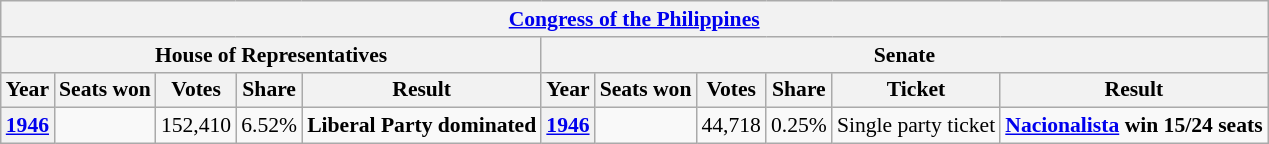<table class="wikitable" style="text-align:center; font-size:90%">
<tr>
<th colspan="11"><a href='#'>Congress of the Philippines</a></th>
</tr>
<tr>
<th colspan="5">House of Representatives</th>
<th colspan="6">Senate</th>
</tr>
<tr>
<th>Year</th>
<th>Seats won</th>
<th>Votes</th>
<th>Share</th>
<th>Result</th>
<th>Year</th>
<th>Seats won</th>
<th>Votes</th>
<th>Share</th>
<th>Ticket</th>
<th>Result</th>
</tr>
<tr>
<th><a href='#'>1946</a></th>
<td></td>
<td>152,410</td>
<td>6.52%</td>
<td><strong>Liberal Party dominated</strong></td>
<th><a href='#'>1946</a></th>
<td></td>
<td>44,718</td>
<td>0.25%</td>
<td>Single party ticket</td>
<td><strong><a href='#'>Nacionalista</a> win 15/24 seats</strong></td>
</tr>
</table>
